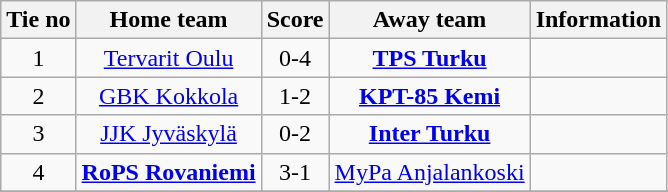<table class="wikitable" style="text-align:center">
<tr>
<th style= width="40px">Tie no</th>
<th style= width="150px">Home team</th>
<th style= width="60px">Score</th>
<th style= width="150px">Away team</th>
<th style= width="30px">Information</th>
</tr>
<tr>
<td>1</td>
<td><a href='#'>Tervarit Oulu</a></td>
<td>0-4</td>
<td><strong><a href='#'>TPS Turku</a></strong></td>
<td></td>
</tr>
<tr>
<td>2</td>
<td><a href='#'>GBK Kokkola</a></td>
<td>1-2</td>
<td><strong><a href='#'>KPT-85 Kemi</a></strong></td>
<td></td>
</tr>
<tr>
<td>3</td>
<td><a href='#'>JJK Jyväskylä</a></td>
<td>0-2</td>
<td><strong><a href='#'>Inter Turku</a></strong></td>
<td></td>
</tr>
<tr>
<td>4</td>
<td><strong><a href='#'>RoPS Rovaniemi</a></strong></td>
<td>3-1</td>
<td><a href='#'>MyPa Anjalankoski</a></td>
<td></td>
</tr>
<tr>
</tr>
</table>
